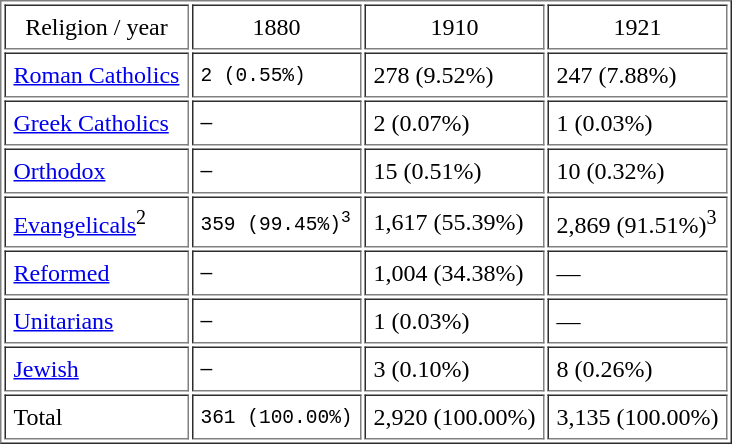<table style="margin:auto;" border="1" cellpadding="5">
<tr>
<td style="text-align: center;">Religion / year</td>
<td style="text-align: center;">1880</td>
<td style="text-align: center;">1910</td>
<td style="text-align: center;">1921</td>
</tr>
<tr>
<td style="text-align: left;"><a href='#'>Roman Catholics</a></td>
<td style="font-family:Monospace;">2 (0.55%)</td>
<td style="text-align: left;">278 (9.52%)</td>
<td style="text-align: left;">247 (7.88%)</td>
</tr>
<tr>
<td style="text-align: left;"><a href='#'>Greek Catholics</a></td>
<td style="font-family:Monospace;">—</td>
<td style="text-align: left;">2 (0.07%)</td>
<td style="text-align: left;">1 (0.03%)</td>
</tr>
<tr>
<td style="text-align: left;"><a href='#'>Orthodox</a></td>
<td style="font-family:Monospace;">—</td>
<td style="text-align: left;">15 (0.51%)</td>
<td style="text-align: left;">10 (0.32%)</td>
</tr>
<tr>
<td style="text-align: left;"><a href='#'>Evangelicals</a><sup>2</sup></td>
<td style="font-family:Monospace;">359 (99.45%)<sup>3</sup></td>
<td style="text-align: left;">1,617 (55.39%)</td>
<td style="text-align: left;">2,869 (91.51%)<sup>3</sup></td>
</tr>
<tr>
<td style="text-align: left;"><a href='#'>Reformed</a></td>
<td style="font-family:Monospace;">—</td>
<td style="text-align: left;">1,004 (34.38%)</td>
<td style="text-align: left;">—</td>
</tr>
<tr>
<td style="text-align: left;"><a href='#'>Unitarians</a></td>
<td style="font-family:Monospace;">—</td>
<td style="text-align: left;">1 (0.03%)</td>
<td style="text-align: left;">—</td>
</tr>
<tr>
<td style="text-align: left;"><a href='#'>Jewish</a></td>
<td style="font-family:Monospace;">—</td>
<td style="text-align: left;">3 (0.10%)</td>
<td style="text-align: left;">8 (0.26%)</td>
</tr>
<tr>
<td style="text-align: left;">Total</td>
<td style="font-family:Monospace;">361 (100.00%)</td>
<td style="text-align: left;">2,920 (100.00%)</td>
<td style="text-align: left;">3,135 (100.00%)</td>
</tr>
</table>
